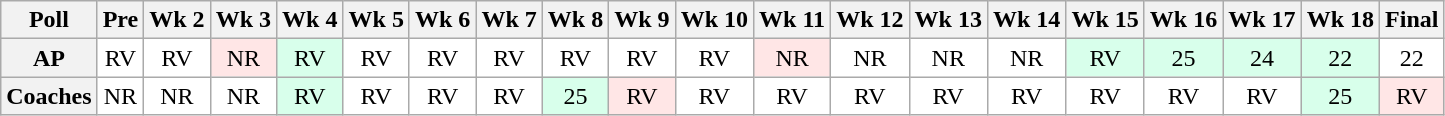<table class="wikitable" style="white-space:nowrap;">
<tr>
<th>Poll</th>
<th>Pre</th>
<th>Wk 2</th>
<th>Wk 3</th>
<th>Wk 4</th>
<th>Wk 5</th>
<th>Wk 6</th>
<th>Wk 7</th>
<th>Wk 8</th>
<th>Wk 9</th>
<th>Wk 10</th>
<th>Wk 11</th>
<th>Wk 12</th>
<th>Wk 13</th>
<th>Wk 14</th>
<th>Wk 15</th>
<th>Wk 16</th>
<th>Wk 17</th>
<th>Wk 18</th>
<th>Final</th>
</tr>
<tr style="text-align:center;">
<th>AP</th>
<td style="background:#FFF;">RV</td>
<td style="background:#FFF;">RV</td>
<td style="background:#FFE6E6;">NR</td>
<td style="background:#D8FFEB;">RV</td>
<td style="background:#FFF;">RV</td>
<td style="background:#FFF;">RV</td>
<td style="background:#FFF;">RV</td>
<td style="background:#FFF;">RV</td>
<td style="background:#FFF;">RV</td>
<td style="background:#FFF;">RV</td>
<td style="background:#FFE6E6;">NR</td>
<td style="background:#FFF;">NR</td>
<td style="background:#FFF;">NR</td>
<td style="background:#FFF;">NR</td>
<td style="background:#D8FFEB;">RV</td>
<td style="background:#D8FFEB;">25</td>
<td style="background:#D8FFEB;">24</td>
<td style="background:#D8FFEB;">22</td>
<td style="background:#FFF;">22</td>
</tr>
<tr style="text-align:center;">
<th>Coaches</th>
<td style="background:#FFF;">NR</td>
<td style="background:#FFF;">NR</td>
<td style="background:#FFF;">NR</td>
<td style="background:#D8FFEB;">RV</td>
<td style="background:#FFF;">RV</td>
<td style="background:#FFF;">RV</td>
<td style="background:#FFF;">RV</td>
<td style="background:#D8FFEB;">25</td>
<td style="background:#FFE6E6;">RV</td>
<td style="background:#FFF;">RV</td>
<td style="background:#FFF;">RV</td>
<td style="background:#FFF;">RV</td>
<td style="background:#FFF;">RV</td>
<td style="background:#FFF;">RV</td>
<td style="background:#FFF;">RV</td>
<td style="background:#FFF;">RV</td>
<td style="background:#FFF;">RV</td>
<td style="background:#D8FFEB;">25</td>
<td style="background:#FFE6E6;">RV</td>
</tr>
</table>
